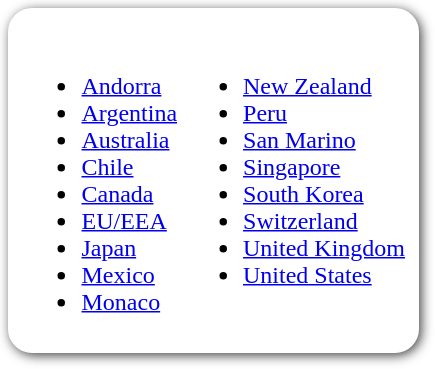<table style=" border-radius:1em; box-shadow: 0.1em 0.1em 0.5em rgba(0,0,0,0.75); background-color: white; border: 1px solid white; padding: 5px;">
<tr style="vertical-align:top;">
<td><br><ul><li> <a href='#'>Andorra</a></li><li> <a href='#'>Argentina</a></li><li> <a href='#'>Australia</a></li><li> <a href='#'>Chile</a></li><li> <a href='#'>Canada</a></li><li> <a href='#'>EU/EEA</a></li><li> <a href='#'>Japan</a></li><li> <a href='#'>Mexico</a></li><li> <a href='#'>Monaco</a></li></ul></td>
<td valign=top><br><ul><li> <a href='#'>New Zealand</a></li><li> <a href='#'>Peru</a></li><li> <a href='#'>San Marino</a></li><li> <a href='#'>Singapore</a></li><li> <a href='#'>South Korea</a></li><li> <a href='#'>Switzerland</a></li><li> <a href='#'>United Kingdom</a></li><li> <a href='#'>United States</a></li></ul></td>
</tr>
</table>
